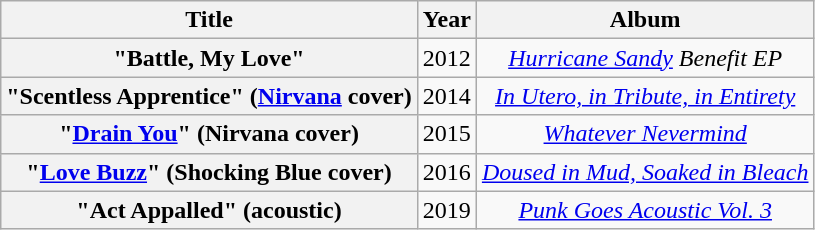<table class="wikitable plainrowheaders" style="text-align:center;" border="1">
<tr>
<th scope="col">Title</th>
<th scope="col">Year</th>
<th scope="col">Album</th>
</tr>
<tr>
<th scope="row">"Battle, My Love"</th>
<td>2012</td>
<td><em><a href='#'>Hurricane Sandy</a> Benefit EP</em></td>
</tr>
<tr>
<th scope="row">"Scentless Apprentice" <span>(<a href='#'>Nirvana</a> cover)</span></th>
<td>2014</td>
<td><em><a href='#'>In Utero, in Tribute, in Entirety</a></em></td>
</tr>
<tr>
<th scope="row">"<a href='#'>Drain You</a>" <span>(Nirvana cover)</span></th>
<td>2015</td>
<td><em><a href='#'>Whatever Nevermind</a></em></td>
</tr>
<tr>
<th scope="row">"<a href='#'>Love Buzz</a>" <span>(Shocking Blue cover)</span></th>
<td>2016</td>
<td><em><a href='#'>Doused in Mud, Soaked in Bleach</a></em></td>
</tr>
<tr>
<th scope="row">"Act Appalled" (acoustic)</th>
<td>2019</td>
<td><em><a href='#'>Punk Goes Acoustic Vol. 3</a></em></td>
</tr>
</table>
